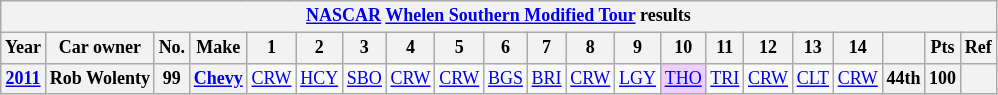<table class="wikitable " style="text-align:center; font-size:75%">
<tr>
<th colspan=23><a href='#'>NASCAR</a> <a href='#'>Whelen Southern Modified Tour</a> results</th>
</tr>
<tr>
<th>Year</th>
<th>Car owner</th>
<th>No.</th>
<th>Make</th>
<th>1</th>
<th>2</th>
<th>3</th>
<th>4</th>
<th>5</th>
<th>6</th>
<th>7</th>
<th>8</th>
<th>9</th>
<th>10</th>
<th>11</th>
<th>12</th>
<th>13</th>
<th>14</th>
<th></th>
<th>Pts</th>
<th>Ref</th>
</tr>
<tr>
<th><a href='#'>2011</a></th>
<th>Rob Wolenty</th>
<th>99</th>
<th><a href='#'>Chevy</a></th>
<td><a href='#'>CRW</a></td>
<td><a href='#'>HCY</a></td>
<td><a href='#'>SBO</a></td>
<td><a href='#'>CRW</a></td>
<td><a href='#'>CRW</a></td>
<td><a href='#'>BGS</a></td>
<td><a href='#'>BRI</a></td>
<td><a href='#'>CRW</a></td>
<td><a href='#'>LGY</a></td>
<td style="background:#EFCFFF;"><a href='#'>THO</a><br></td>
<td><a href='#'>TRI</a></td>
<td><a href='#'>CRW</a></td>
<td><a href='#'>CLT</a></td>
<td><a href='#'>CRW</a></td>
<th>44th</th>
<th>100</th>
<th></th>
</tr>
</table>
